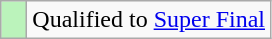<table class="wikitable" style="text-align: left;">
<tr>
<td style="width:10px; background:#bbf3bb;"></td>
<td>Qualified to <a href='#'>Super Final</a></td>
</tr>
</table>
